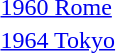<table>
<tr>
<td><a href='#'>1960 Rome</a></td>
<td align="center"><strong></strong></td>
<td align="center"></td>
<td align="center"></td>
</tr>
<tr>
<td><a href='#'>1964 Tokyo</a></td>
<td align="center"><strong></strong></td>
<td align="center"></td>
<td align="center"></td>
</tr>
</table>
